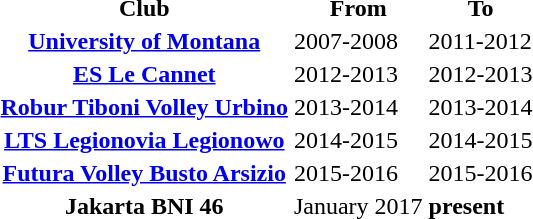<table>
<tr>
<th scope="col">Club</th>
<th scope="col">From</th>
<th scope="col">To</th>
</tr>
<tr>
<th scope="row"> <a href='#'>University of Montana</a></th>
<td>2007-2008</td>
<td>2011-2012</td>
</tr>
<tr>
<th scope="row"> <a href='#'>ES Le Cannet</a></th>
<td>2012-2013</td>
<td>2012-2013</td>
</tr>
<tr>
<th scope="row"> <a href='#'>Robur Tiboni Volley Urbino</a></th>
<td>2013-2014</td>
<td>2013-2014</td>
</tr>
<tr>
<th scope="row"> <a href='#'>LTS Legionovia Legionowo</a></th>
<td>2014-2015</td>
<td>2014-2015</td>
</tr>
<tr>
<th scope="row"> <a href='#'>Futura Volley Busto Arsizio</a></th>
<td>2015-2016</td>
<td>2015-2016</td>
</tr>
<tr>
<th scope="row"> Jakarta BNI 46</th>
<td>January 2017</td>
<td><strong>present</strong></td>
</tr>
</table>
